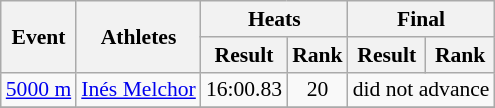<table class="wikitable" border="1" style="font-size:90%">
<tr>
<th rowspan="2">Event</th>
<th rowspan="2">Athletes</th>
<th colspan="2">Heats</th>
<th colspan="2">Final</th>
</tr>
<tr>
<th>Result</th>
<th>Rank</th>
<th>Result</th>
<th>Rank</th>
</tr>
<tr>
<td><a href='#'>5000 m</a></td>
<td><a href='#'>Inés Melchor</a></td>
<td align=center>16:00.83</td>
<td align=center>20</td>
<td align=center colspan=2>did not advance</td>
</tr>
<tr>
</tr>
</table>
